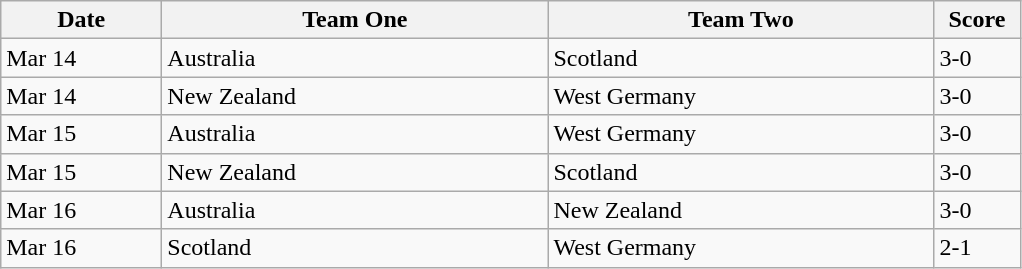<table class="wikitable">
<tr>
<th width=100>Date</th>
<th width=250>Team One</th>
<th width=250>Team Two</th>
<th width=50>Score</th>
</tr>
<tr>
<td>Mar 14</td>
<td> Australia</td>
<td> Scotland</td>
<td>3-0</td>
</tr>
<tr>
<td>Mar 14</td>
<td> New Zealand</td>
<td> West Germany</td>
<td>3-0</td>
</tr>
<tr>
<td>Mar 15</td>
<td> Australia</td>
<td> West Germany</td>
<td>3-0</td>
</tr>
<tr>
<td>Mar 15</td>
<td> New Zealand</td>
<td> Scotland</td>
<td>3-0</td>
</tr>
<tr>
<td>Mar 16</td>
<td> Australia</td>
<td> New Zealand</td>
<td>3-0</td>
</tr>
<tr>
<td>Mar 16</td>
<td> Scotland</td>
<td> West Germany</td>
<td>2-1</td>
</tr>
</table>
